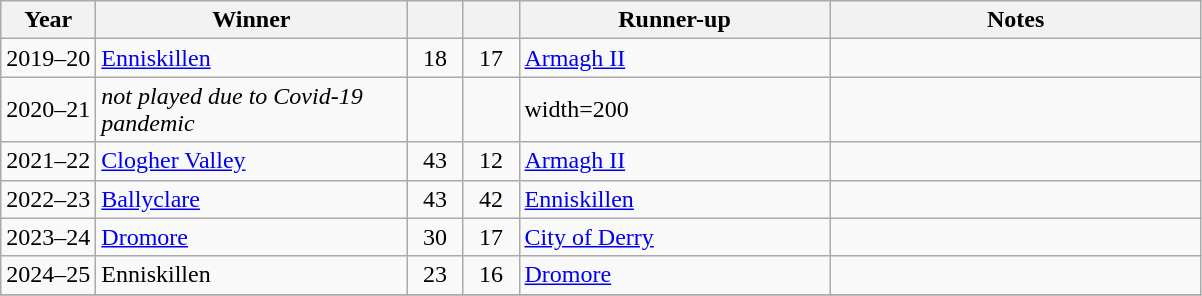<table class="wikitable">
<tr>
<th>Year</th>
<th>Winner</th>
<th></th>
<th></th>
<th>Runner-up</th>
<th>Notes</th>
</tr>
<tr>
<td align="center">2019–20</td>
<td width=200><a href='#'>Enniskillen</a></td>
<td width=30 align="center">18</td>
<td width=30 align="center">17</td>
<td width=200><a href='#'>Armagh II</a></td>
<td width=240></td>
</tr>
<tr>
<td align="center">2020–21</td>
<td><em>not played due to Covid-19 pandemic</em></td>
<td></td>
<td></td>
<td>width=200</td>
<td width=240></td>
</tr>
<tr>
<td align="center">2021–22</td>
<td width=200><a href='#'>Clogher Valley</a></td>
<td width=30 align="center">43</td>
<td width=30 align="center">12</td>
<td width=200><a href='#'>Armagh II</a></td>
<td width=240></td>
</tr>
<tr>
<td align="center">2022–23</td>
<td width=200><a href='#'>Ballyclare</a></td>
<td width=30 align="center">43</td>
<td width=30 align="center">42</td>
<td width=200><a href='#'>Enniskillen</a></td>
<td width=240></td>
</tr>
<tr>
<td align="center">2023–24</td>
<td width=200><a href='#'>Dromore</a></td>
<td width=30 align="center">30</td>
<td width=30 align="center">17</td>
<td width=200><a href='#'>City of Derry</a></td>
<td width=240></td>
</tr>
<tr>
<td align="center">2024–25</td>
<td width=200>Enniskillen</td>
<td width=30 align="center">23</td>
<td width=30 align="center">16</td>
<td width=200><a href='#'>Dromore</a></td>
<td width=240></td>
</tr>
<tr>
</tr>
</table>
